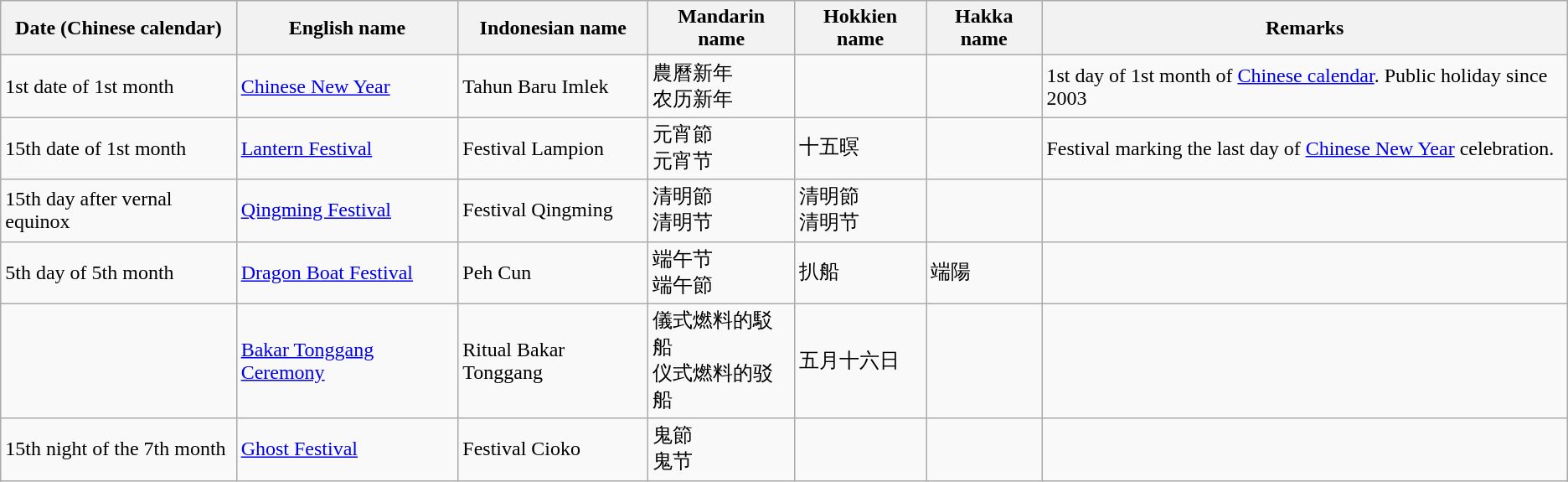<table class="wikitable">
<tr>
<th>Date (Chinese calendar)</th>
<th>English name</th>
<th>Indonesian name</th>
<th>Mandarin name</th>
<th>Hokkien name</th>
<th>Hakka name</th>
<th>Remarks</th>
</tr>
<tr>
<td>1st date  of 1st month</td>
<td><a href='#'>Chinese New Year</a></td>
<td>Tahun Baru Imlek</td>
<td>農曆新年<br>农历新年<br></td>
<td></td>
<td></td>
<td>1st day of 1st month of <a href='#'>Chinese calendar</a>. Public holiday since 2003</td>
</tr>
<tr>
<td>15th date of 1st month</td>
<td><a href='#'>Lantern Festival</a></td>
<td>Festival Lampion</td>
<td>元宵節<br>元宵节<br></td>
<td>十五暝<br></td>
<td></td>
<td>Festival marking the last day of <a href='#'>Chinese New Year</a> celebration.</td>
</tr>
<tr>
<td>15th day after vernal equinox</td>
<td><a href='#'>Qingming Festival</a></td>
<td>Festival Qingming</td>
<td>清明節<br>清明节<br></td>
<td>清明節<br>清明节<br></td>
<td></td>
<td></td>
</tr>
<tr>
<td>5th day of 5th month</td>
<td><a href='#'>Dragon Boat Festival</a></td>
<td>Peh Cun</td>
<td>端午节<br>端午節<br></td>
<td>扒船<br></td>
<td>端陽<br></td>
<td></td>
</tr>
<tr>
<td></td>
<td><a href='#'>Bakar Tonggang Ceremony</a></td>
<td>Ritual Bakar Tonggang</td>
<td>儀式燃料的駁船<br>仪式燃料的驳船<br></td>
<td>五月十六日<br></td>
<td></td>
<td></td>
</tr>
<tr>
<td>15th night of the 7th month</td>
<td><a href='#'>Ghost Festival</a></td>
<td>Festival Cioko</td>
<td>鬼節<br>鬼节<br></td>
<td></td>
<td></td>
<td></td>
</tr>
</table>
